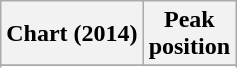<table class="wikitable sortable plainrowheaders" style="text-align:center">
<tr>
<th scope="col">Chart (2014)</th>
<th scope="col">Peak<br>position</th>
</tr>
<tr>
</tr>
<tr>
</tr>
<tr>
</tr>
<tr>
</tr>
<tr>
</tr>
<tr>
</tr>
<tr>
</tr>
<tr>
</tr>
<tr>
</tr>
<tr>
</tr>
<tr>
</tr>
<tr>
</tr>
</table>
